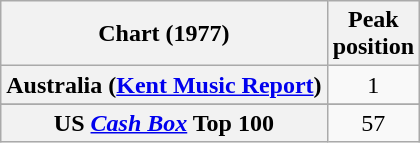<table class="wikitable sortable plainrowheaders" style="text-align:center;">
<tr>
<th scope="col">Chart (1977)</th>
<th scope="col">Peak<br>position</th>
</tr>
<tr>
<th scope="row">Australia (<a href='#'>Kent Music Report</a>)</th>
<td>1</td>
</tr>
<tr>
</tr>
<tr>
</tr>
<tr>
</tr>
<tr>
<th scope="row">US <a href='#'><em>Cash Box</em></a> Top 100</th>
<td>57</td>
</tr>
</table>
